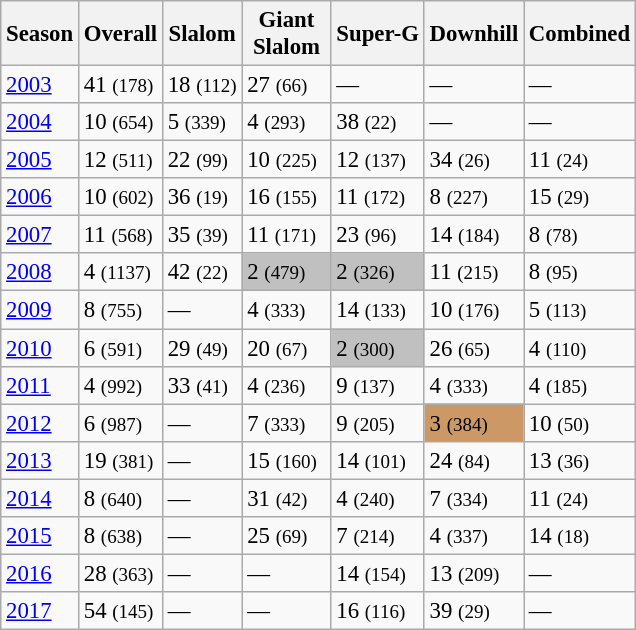<table class=wikitable style="font-size:95%;" style="text-align:center">
<tr>
<th>Season</th>
<th>Overall</th>
<th>Slalom</th>
<th>Giant<br> Slalom </th>
<th>Super-G</th>
<th>Downhill</th>
<th>Combined</th>
</tr>
<tr>
<td><a href='#'>2003</a></td>
<td>41 <small>(178)</small></td>
<td>18 <small>(112)</small></td>
<td>27 <small>(66)</small></td>
<td>—</td>
<td>—</td>
<td>—</td>
</tr>
<tr>
<td><a href='#'>2004</a></td>
<td>10 <small>(654)</small></td>
<td>5 <small>(339)</small></td>
<td>4 <small>(293)</small></td>
<td>38 <small>(22)</small></td>
<td>—</td>
<td>—</td>
</tr>
<tr>
<td><a href='#'>2005</a></td>
<td>12 <small>(511)</small></td>
<td>22 <small>(99)</small></td>
<td>10 <small>(225)</small></td>
<td>12 <small>(137)</small></td>
<td>34 <small>(26)</small></td>
<td>11 <small>(24)</small></td>
</tr>
<tr>
<td><a href='#'>2006</a></td>
<td>10 <small>(602)</small></td>
<td>36 <small>(19)</small></td>
<td>16 <small>(155)</small></td>
<td>11 <small>(172)</small></td>
<td>8 <small>(227)</small></td>
<td>15 <small>(29)</small></td>
</tr>
<tr>
<td><a href='#'>2007</a></td>
<td>11 <small>(568)</small></td>
<td>35 <small>(39)</small></td>
<td>11 <small>(171)</small></td>
<td>23 <small>(96)</small></td>
<td>14 <small>(184)</small></td>
<td>8 <small>(78)</small></td>
</tr>
<tr>
<td><a href='#'>2008</a></td>
<td>4 <small>(1137)</small></td>
<td>42 <small>(22)</small></td>
<td bgcolor="c0c0c0">2 <small>(479)</small></td>
<td bgcolor="c0c0c0">2 <small>(326)</small></td>
<td>11 <small>(215)</small></td>
<td>8 <small>(95)</small></td>
</tr>
<tr>
<td><a href='#'>2009</a></td>
<td>8 <small>(755)</small></td>
<td>—</td>
<td>4 <small>(333)</small></td>
<td>14 <small>(133)</small></td>
<td>10 <small>(176)</small></td>
<td>5 <small>(113)</small></td>
</tr>
<tr>
<td><a href='#'>2010</a></td>
<td>6 <small>(591)</small></td>
<td>29 <small>(49)</small></td>
<td>20 <small>(67)</small></td>
<td bgcolor="c0c0c0">2 <small>(300)</small></td>
<td>26 <small>(65)</small></td>
<td>4 <small>(110)</small></td>
</tr>
<tr>
<td><a href='#'>2011</a></td>
<td>4 <small>(992)</small></td>
<td>33 <small>(41)</small></td>
<td>4 <small>(236)</small></td>
<td>9 <small>(137)</small></td>
<td>4 <small>(333)</small></td>
<td>4 <small>(185)</small></td>
</tr>
<tr>
<td><a href='#'>2012</a></td>
<td>6 <small>(987)</small></td>
<td>—</td>
<td>7 <small>(333)</small></td>
<td>9 <small>(205)</small></td>
<td bgcolor="cc9966">3 <small>(384)</small></td>
<td>10 <small>(50)</small></td>
</tr>
<tr>
<td><a href='#'>2013</a></td>
<td>19 <small>(381)</small></td>
<td>—</td>
<td>15 <small>(160)</small></td>
<td>14 <small>(101)</small></td>
<td>24 <small>(84)</small></td>
<td>13 <small>(36)</small></td>
</tr>
<tr>
<td><a href='#'>2014</a></td>
<td>8 <small>(640)</small></td>
<td>—</td>
<td>31 <small>(42)</small></td>
<td>4 <small>(240)</small></td>
<td>7 <small>(334)</small></td>
<td>11 <small>(24)</small></td>
</tr>
<tr>
<td><a href='#'>2015</a></td>
<td>8 <small>(638)</small></td>
<td>—</td>
<td>25 <small>(69)</small></td>
<td>7 <small>(214)</small></td>
<td>4 <small>(337)</small></td>
<td>14 <small>(18)</small></td>
</tr>
<tr>
<td><a href='#'>2016</a></td>
<td>28 <small>(363)</small></td>
<td>—</td>
<td>—</td>
<td>14 <small>(154)</small></td>
<td>13 <small>(209)</small></td>
<td>—</td>
</tr>
<tr>
<td><a href='#'>2017</a></td>
<td>54 <small>(145)</small></td>
<td>—</td>
<td>—</td>
<td>16 <small>(116)</small></td>
<td>39 <small>(29)</small></td>
<td>—</td>
</tr>
</table>
